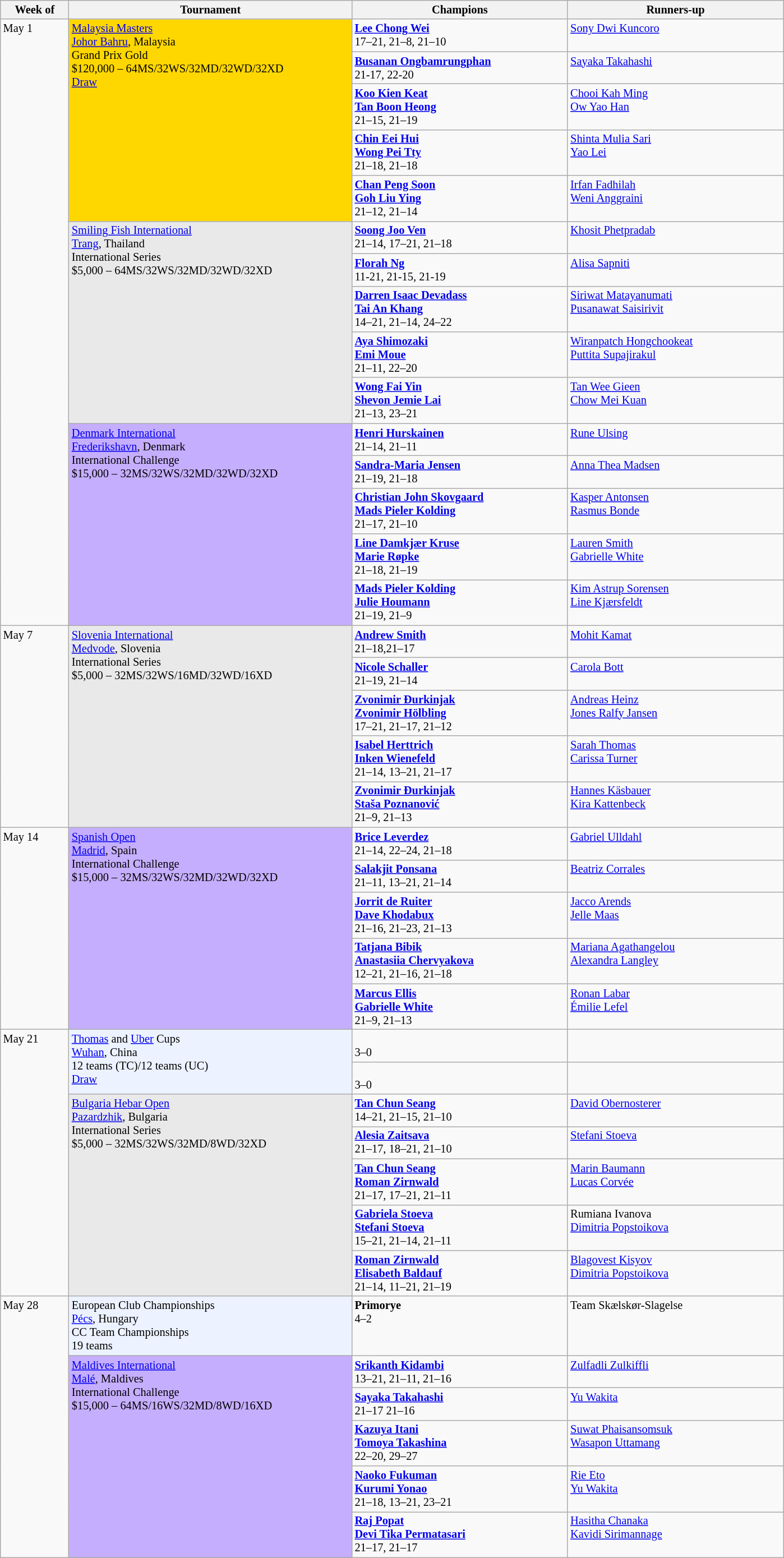<table class=wikitable style=font-size:85%>
<tr>
<th width=75>Week of</th>
<th width=330>Tournament</th>
<th width=250>Champions</th>
<th width=250>Runners-up</th>
</tr>
<tr valign=top>
<td rowspan=15>May 1</td>
<td style="background:#FFD700;" rowspan="5"><a href='#'>Malaysia Masters</a><br><a href='#'>Johor Bahru</a>, Malaysia<br>Grand Prix Gold<br>$120,000 – 64MS/32WS/32MD/32WD/32XD<br><a href='#'>Draw</a></td>
<td> <strong><a href='#'>Lee Chong Wei</a></strong><br>17–21, 21–8, 21–10</td>
<td> <a href='#'>Sony Dwi Kuncoro</a></td>
</tr>
<tr valign=top>
<td> <strong><a href='#'>Busanan Ongbamrungphan</a></strong><br>21-17, 22-20</td>
<td> <a href='#'>Sayaka Takahashi</a></td>
</tr>
<tr valign=top>
<td> <strong><a href='#'>Koo Kien Keat</a> <br> <a href='#'>Tan Boon Heong</a></strong><br>21–15, 21–19</td>
<td> <a href='#'>Chooi Kah Ming</a> <br> <a href='#'>Ow Yao Han</a></td>
</tr>
<tr valign=top>
<td> <strong><a href='#'>Chin Eei Hui</a><br> <a href='#'>Wong Pei Tty</a></strong><br>21–18, 21–18</td>
<td> <a href='#'>Shinta Mulia Sari</a><br> <a href='#'>Yao Lei</a></td>
</tr>
<tr valign=top>
<td> <strong><a href='#'>Chan Peng Soon</a><br> <a href='#'>Goh Liu Ying</a></strong><br>21–12, 21–14</td>
<td> <a href='#'>Irfan Fadhilah</a><br> <a href='#'>Weni Anggraini</a></td>
</tr>
<tr valign=top>
<td style="background:#E9E9E9;" rowspan="5"><a href='#'>Smiling Fish International</a><br><a href='#'>Trang</a>, Thailand<br>International Series<br>$5,000 – 64MS/32WS/32MD/32WD/32XD</td>
<td> <strong><a href='#'>Soong Joo Ven</a></strong><br>21–14, 17–21, 21–18</td>
<td> <a href='#'>Khosit Phetpradab</a></td>
</tr>
<tr valign=top>
<td> <strong><a href='#'>Florah Ng</a></strong><br>11-21, 21-15, 21-19</td>
<td> <a href='#'>Alisa Sapniti</a></td>
</tr>
<tr valign=top>
<td> <strong><a href='#'>Darren Isaac Devadass</a><br> <a href='#'>Tai An Khang</a></strong><br>14–21, 21–14, 24–22</td>
<td> <a href='#'>Siriwat Matayanumati</a> <br> <a href='#'>Pusanawat Saisirivit</a></td>
</tr>
<tr valign=top>
<td> <strong><a href='#'>Aya Shimozaki</a><br> <a href='#'>Emi Moue</a></strong><br>21–11, 22–20</td>
<td> <a href='#'>Wiranpatch Hongchookeat</a><br> <a href='#'>Puttita Supajirakul</a></td>
</tr>
<tr valign=top>
<td> <strong><a href='#'>Wong Fai Yin</a><br> <a href='#'>Shevon Jemie Lai</a></strong><br>21–13, 23–21</td>
<td> <a href='#'>Tan Wee Gieen</a><br> <a href='#'>Chow Mei Kuan</a></td>
</tr>
<tr valign=top>
<td style="background:#C6AEFF;" rowspan="5"><a href='#'>Denmark International</a><br><a href='#'>Frederikshavn</a>, Denmark<br>International Challenge<br>$15,000 – 32MS/32WS/32MD/32WD/32XD</td>
<td> <strong><a href='#'>Henri Hurskainen</a></strong><br>21–14, 21–11</td>
<td> <a href='#'>Rune Ulsing</a></td>
</tr>
<tr valign=top>
<td> <strong><a href='#'>Sandra-Maria Jensen</a></strong><br>21–19, 21–18</td>
<td> <a href='#'>Anna Thea Madsen</a></td>
</tr>
<tr valign=top>
<td> <strong><a href='#'>Christian John Skovgaard</a><br> <a href='#'>Mads Pieler Kolding</a></strong><br>21–17, 21–10</td>
<td> <a href='#'>Kasper Antonsen</a> <br> <a href='#'>Rasmus Bonde</a></td>
</tr>
<tr valign=top>
<td> <strong><a href='#'>Line Damkjær Kruse</a><br> <a href='#'>Marie Røpke</a></strong><br>21–18, 21–19</td>
<td> <a href='#'>Lauren Smith</a><br> <a href='#'>Gabrielle White</a></td>
</tr>
<tr valign=top>
<td> <strong><a href='#'>Mads Pieler Kolding</a><br> <a href='#'>Julie Houmann</a></strong><br>21–19, 21–9</td>
<td> <a href='#'>Kim Astrup Sorensen</a><br> <a href='#'>Line Kjærsfeldt</a></td>
</tr>
<tr valign=top>
<td rowspan=5>May 7</td>
<td style="background:#E9E9E9;" rowspan="5"><a href='#'>Slovenia International</a><br><a href='#'>Medvode</a>, Slovenia<br>International Series<br>$5,000 – 32MS/32WS/16MD/32WD/16XD</td>
<td> <strong><a href='#'>Andrew Smith</a></strong><br>21–18,21–17</td>
<td> <a href='#'>Mohit Kamat</a></td>
</tr>
<tr valign=top>
<td> <strong><a href='#'>Nicole Schaller</a></strong><br>21–19, 21–14</td>
<td> <a href='#'>Carola Bott</a></td>
</tr>
<tr valign=top>
<td> <strong><a href='#'>Zvonimir Đurkinjak</a><br> <a href='#'>Zvonimir Hölbling</a></strong><br>17–21, 21–17, 21–12</td>
<td> <a href='#'>Andreas Heinz</a><br> <a href='#'>Jones Ralfy Jansen</a></td>
</tr>
<tr valign=top>
<td> <strong><a href='#'>Isabel Herttrich</a><br> <a href='#'>Inken Wienefeld</a></strong><br>21–14, 13–21, 21–17</td>
<td> <a href='#'>Sarah Thomas</a><br> <a href='#'>Carissa Turner</a></td>
</tr>
<tr valign=top>
<td> <strong><a href='#'>Zvonimir Đurkinjak</a><br> <a href='#'>Staša Poznanović</a></strong><br>21–9, 21–13</td>
<td> <a href='#'>Hannes Käsbauer</a><br> <a href='#'>Kira Kattenbeck</a></td>
</tr>
<tr valign=top>
<td rowspan=5>May 14</td>
<td style="background:#C6AEFF;" rowspan="5"><a href='#'>Spanish Open</a><br><a href='#'>Madrid</a>, Spain<br>International Challenge<br>$15,000 – 32MS/32WS/32MD/32WD/32XD</td>
<td> <strong><a href='#'>Brice Leverdez</a></strong><br>21–14, 22–24, 21–18</td>
<td> <a href='#'>Gabriel Ulldahl</a></td>
</tr>
<tr valign=top>
<td> <strong><a href='#'>Salakjit Ponsana</a></strong><br>21–11, 13–21, 21–14</td>
<td> <a href='#'>Beatriz Corrales</a></td>
</tr>
<tr valign=top>
<td> <strong><a href='#'>Jorrit de Ruiter</a><br> <a href='#'>Dave Khodabux</a></strong><br>21–16, 21–23, 21–13</td>
<td> <a href='#'>Jacco Arends</a><br> <a href='#'>Jelle Maas</a></td>
</tr>
<tr valign=top>
<td> <strong><a href='#'>Tatjana Bibik</a><br> <a href='#'>Anastasiia Chervyakova</a></strong><br>12–21, 21–16, 21–18</td>
<td> <a href='#'>Mariana Agathangelou</a><br> <a href='#'>Alexandra Langley</a></td>
</tr>
<tr valign=top>
<td> <strong><a href='#'>Marcus Ellis</a><br> <a href='#'>Gabrielle White</a></strong><br>21–9, 21–13</td>
<td> <a href='#'>Ronan Labar</a><br> <a href='#'>Émilie Lefel</a></td>
</tr>
<tr valign=top>
<td rowspan=7>May 21</td>
<td style="background:#ECF2FF;" rowspan="2"><a href='#'>Thomas</a> and <a href='#'>Uber</a> Cups<br><a href='#'>Wuhan</a>, China<br>12 teams (TC)/12 teams (UC)<br><a href='#'>Draw</a></td>
<td><br>3–0</td>
<td></td>
</tr>
<tr valign=top>
<td><br>3–0</td>
<td></td>
</tr>
<tr valign=top>
<td style="background:#E9E9E9;" rowspan="5"><a href='#'>Bulgaria Hebar Open</a><br><a href='#'>Pazardzhik</a>, Bulgaria<br>International Series<br>$5,000 – 32MS/32WS/32MD/8WD/32XD</td>
<td> <strong><a href='#'>Tan Chun Seang</a></strong><br>14–21, 21–15, 21–10</td>
<td> <a href='#'>David Obernosterer</a></td>
</tr>
<tr valign=top>
<td> <strong><a href='#'>Alesia Zaitsava</a></strong><br>21–17, 18–21, 21–10</td>
<td> <a href='#'>Stefani Stoeva</a></td>
</tr>
<tr valign=top>
<td> <strong><a href='#'>Tan Chun Seang</a><br> <a href='#'>Roman Zirnwald</a></strong><br>21–17, 17–21, 21–11</td>
<td> <a href='#'>Marin Baumann</a><br> <a href='#'>Lucas Corvée</a></td>
</tr>
<tr valign=top>
<td> <strong><a href='#'>Gabriela Stoeva</a><br> <a href='#'>Stefani Stoeva</a></strong><br>15–21, 21–14, 21–11</td>
<td> Rumiana Ivanova<br> <a href='#'>Dimitria Popstoikova</a></td>
</tr>
<tr valign=top>
<td> <strong><a href='#'>Roman Zirnwald</a><br> <a href='#'>Elisabeth Baldauf</a></strong><br>21–14, 11–21, 21–19</td>
<td> <a href='#'>Blagovest Kisyov</a><br> <a href='#'>Dimitria Popstoikova</a></td>
</tr>
<tr valign=top>
<td rowspan=6>May 28</td>
<td style="background:#ECF2FF;">European Club Championships<br><a href='#'>Pécs</a>, Hungary<br>CC Team Championships<br>19 teams</td>
<td> <strong>Primorye</strong><br>4–2</td>
<td> Team Skælskør-Slagelse</td>
</tr>
<tr valign=top>
<td style="background:#C6AEFF;" rowspan="5"><a href='#'>Maldives International</a><br><a href='#'>Malé</a>, Maldives<br>International Challenge<br>$15,000 – 64MS/16WS/32MD/8WD/16XD</td>
<td> <strong><a href='#'>Srikanth Kidambi</a></strong><br>13–21, 21–11, 21–16</td>
<td> <a href='#'>Zulfadli Zulkiffli</a></td>
</tr>
<tr valign=top>
<td> <strong><a href='#'>Sayaka Takahashi</a></strong><br>21–17 21–16</td>
<td> <a href='#'>Yu Wakita</a></td>
</tr>
<tr valign=top>
<td> <strong><a href='#'>Kazuya Itani</a><br> <a href='#'>Tomoya Takashina</a></strong><br>22–20, 29–27</td>
<td> <a href='#'>Suwat Phaisansomsuk</a><br> <a href='#'>Wasapon Uttamang</a></td>
</tr>
<tr valign=top>
<td> <strong><a href='#'>Naoko Fukuman</a><br> <a href='#'>Kurumi Yonao</a></strong><br>21–18, 13–21, 23–21</td>
<td> <a href='#'>Rie Eto</a><br> <a href='#'>Yu Wakita</a></td>
</tr>
<tr valign=top>
<td> <strong><a href='#'>Raj Popat</a><br> <a href='#'>Devi Tika Permatasari</a></strong><br>21–17, 21–17</td>
<td> <a href='#'>Hasitha Chanaka</a><br> <a href='#'>Kavidi Sirimannage</a></td>
</tr>
</table>
